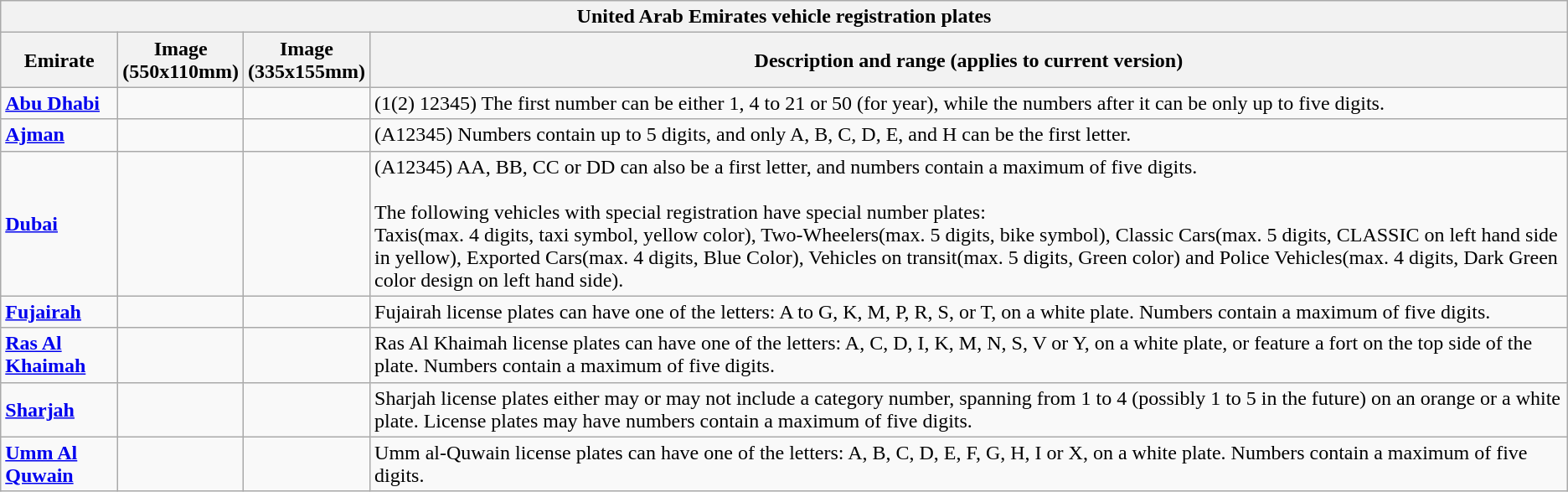<table class="wikitable" style="font-size: 100%">
<tr>
<th colspan="4">United Arab Emirates vehicle registration plates</th>
</tr>
<tr>
<th>Emirate</th>
<th>Image<br>(550x110mm)</th>
<th>Image<br>(335x155mm)</th>
<th>Description and range (applies to current version)</th>
</tr>
<tr>
<td><strong><a href='#'>Abu Dhabi</a></strong></td>
<td><br></td>
<td><br></td>
<td>(1(2) 12345) The first number can be either 1, 4 to 21 or 50 (for year), while the numbers after it can be only up to five digits.</td>
</tr>
<tr>
<td><strong><a href='#'>Ajman</a></strong></td>
<td><br></td>
<td><br></td>
<td>(A12345) Numbers contain up to 5 digits, and only A, B, C, D, E, and H can be the first letter.</td>
</tr>
<tr>
<td><strong><a href='#'>Dubai</a></strong></td>
<td><br></td>
<td><br></td>
<td>(A12345) AA, BB, CC or DD can also be a first letter, and numbers contain a maximum of five digits.<br><br>The following vehicles with special registration have special number plates:
<br>Taxis(max. 4 digits, taxi symbol, yellow color), Two-Wheelers(max. 5 digits, bike symbol), Classic Cars(max. 5 digits, CLASSIC on left hand side in yellow), Exported Cars(max. 4 digits, Blue Color), Vehicles on transit(max. 5 digits, Green color) and Police Vehicles(max. 4 digits, Dark Green color design on left hand side).</td>
</tr>
<tr>
<td><strong><a href='#'>Fujairah</a></strong></td>
<td><br>
</td>
<td><br>
</td>
<td>Fujairah license plates can have  one of the letters: A to G, K, M, P, R, S, or T, on a white plate. Numbers contain a maximum of five digits.</td>
</tr>
<tr>
<td><strong><a href='#'>Ras Al Khaimah</a></strong></td>
<td><br></td>
<td><br></td>
<td>Ras Al Khaimah license plates can have one of the letters: A, C, D, I, K, M, N, S, V or Y, on a white plate, or feature a fort on the top side of the plate. Numbers contain a maximum of five digits.</td>
</tr>
<tr>
<td><strong><a href='#'>Sharjah</a></strong></td>
<td></td>
<td></td>
<td>Sharjah license plates  either may or may not include a category number, spanning from 1 to 4 (possibly 1 to 5 in the future) on an orange or a white plate. License plates may have numbers contain a maximum of five digits.</td>
</tr>
<tr>
<td><strong><a href='#'>Umm Al Quwain</a></strong></td>
<td><br><br>
</td>
<td><br><br>
</td>
<td>Umm al-Quwain license plates can have one of the letters: A, B, C, D, E, F, G, H, I or X, on a white plate. Numbers contain a maximum of five digits.</td>
</tr>
</table>
